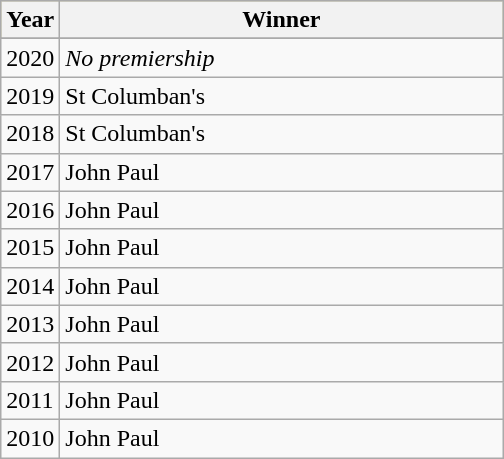<table class="wikitable">
<tr bgcolor=#bdb76b>
<th style="width:2em;">Year</th>
<th style="width:18em;">Winner</th>
</tr>
<tr>
</tr>
<tr>
<td>2020</td>
<td><em>No premiership</em></td>
</tr>
<tr>
<td>2019</td>
<td>St Columban's</td>
</tr>
<tr>
<td>2018</td>
<td>St Columban's</td>
</tr>
<tr>
<td>2017</td>
<td>John Paul</td>
</tr>
<tr>
<td>2016</td>
<td>John Paul</td>
</tr>
<tr>
<td>2015</td>
<td>John Paul</td>
</tr>
<tr>
<td>2014</td>
<td>John Paul</td>
</tr>
<tr>
<td>2013</td>
<td>John Paul</td>
</tr>
<tr>
<td>2012</td>
<td>John Paul</td>
</tr>
<tr>
<td>2011</td>
<td>John Paul</td>
</tr>
<tr>
<td>2010</td>
<td>John Paul</td>
</tr>
</table>
